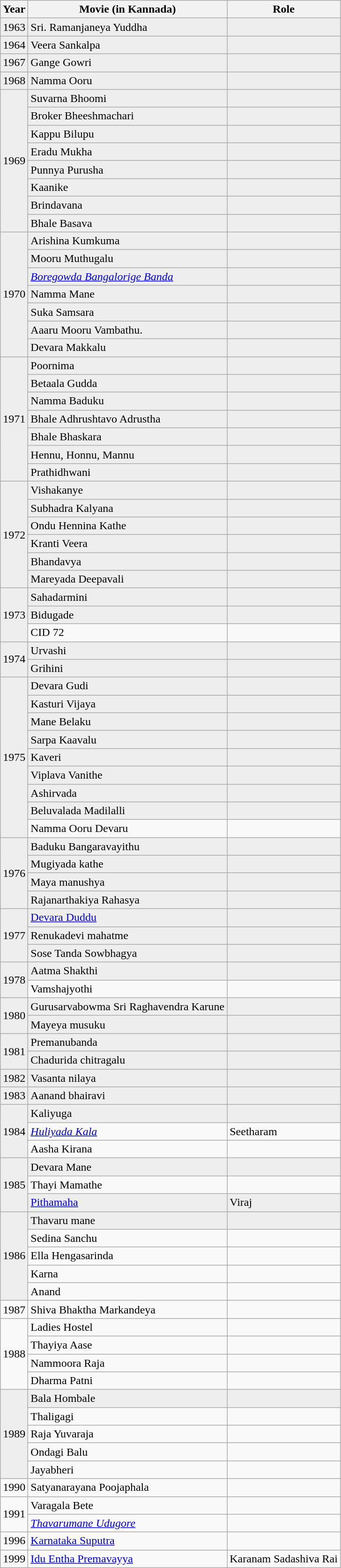<table class="wikitable sortable" border="0" bgcolor="#F5F5F5">
<tr>
<th>Year</th>
<th>Movie (in Kannada)</th>
<th>Role</th>
</tr>
<tr bgcolor="#eeeeee">
<td>1963</td>
<td>Sri. Ramanjaneya Yuddha</td>
<td></td>
</tr>
<tr bgcolor=#eeeeee>
<td>1964</td>
<td>Veera Sankalpa</td>
<td></td>
</tr>
<tr bgcolor=#eeeeee>
<td>1967</td>
<td>Gange Gowri</td>
<td></td>
</tr>
<tr bgcolor=#eeeeee>
<td>1968</td>
<td>Namma Ooru</td>
<td></td>
</tr>
<tr bgcolor=#eeeeee>
<td rowspan="8">1969</td>
<td>Suvarna Bhoomi</td>
<td></td>
</tr>
<tr bgcolor=#eeeeee>
<td>Broker Bheeshmachari</td>
<td></td>
</tr>
<tr bgcolor=#eeeeee>
<td>Kappu Bilupu</td>
<td></td>
</tr>
<tr bgcolor=#eeeeee>
<td>Eradu Mukha</td>
<td></td>
</tr>
<tr bgcolor=#eeeeee>
<td>Punnya Purusha</td>
<td></td>
</tr>
<tr bgcolor=#eeeeee>
<td>Kaanike</td>
<td></td>
</tr>
<tr bgcolor=#eeeeee>
<td>Brindavana</td>
<td></td>
</tr>
<tr bgcolor=#eeeeee>
<td>Bhale Basava</td>
<td></td>
</tr>
<tr bgcolor=#eeeeee>
<td rowspan="7">1970</td>
<td>Arishina Kumkuma</td>
<td></td>
</tr>
<tr bgcolor=#eeeeee>
<td>Mooru Muthugalu</td>
<td></td>
</tr>
<tr bgcolor=#eeeeee>
<td><em><a href='#'>Boregowda Bangalorige Banda</a></em></td>
<td></td>
</tr>
<tr bgcolor=#eeeeee>
<td>Namma Mane</td>
<td></td>
</tr>
<tr bgcolor=#eeeeee>
<td>Suka Samsara</td>
<td></td>
</tr>
<tr bgcolor=#eeeeee>
<td>Aaaru Mooru Vambathu.</td>
<td></td>
</tr>
<tr bgcolor=#eeeeee>
<td>Devara Makkalu</td>
<td></td>
</tr>
<tr bgcolor=#eeeeee>
<td rowspan="7">1971</td>
<td>Poornima</td>
<td></td>
</tr>
<tr bgcolor=#eeeeee>
<td>Betaala Gudda</td>
<td></td>
</tr>
<tr bgcolor=#eeeeee>
<td>Namma Baduku</td>
<td></td>
</tr>
<tr bgcolor=#eeeeee>
<td>Bhale Adhrushtavo Adrustha</td>
<td></td>
</tr>
<tr bgcolor=#eeeeee>
<td>Bhale Bhaskara</td>
<td></td>
</tr>
<tr bgcolor=#eeeeee>
<td>Hennu, Honnu, Mannu</td>
<td></td>
</tr>
<tr bgcolor=#eeeeee>
<td>Prathidhwani</td>
<td></td>
</tr>
<tr bgcolor=#eeeeee>
<td rowspan="6">1972</td>
<td>Vishakanye</td>
<td></td>
</tr>
<tr bgcolor=#eeeeee>
<td>Subhadra Kalyana</td>
<td></td>
</tr>
<tr bgcolor=#eeeeee>
<td>Ondu Hennina Kathe</td>
<td></td>
</tr>
<tr bgcolor=#eeeeee>
<td>Kranti Veera</td>
<td></td>
</tr>
<tr bgcolor=#eeeeee>
<td>Bhandavya</td>
<td></td>
</tr>
<tr bgcolor=#eeeeee>
<td>Mareyada Deepavali</td>
<td></td>
</tr>
<tr bgcolor=#eeeeee>
<td rowspan="3">1973</td>
<td>Sahadarmini</td>
<td></td>
</tr>
<tr bgcolor=#eeeeee>
<td>Bidugade</td>
<td></td>
</tr>
<tr>
<td>CID 72</td>
<td></td>
</tr>
<tr bgcolor=#eeeeee>
<td rowspan="2">1974</td>
<td>Urvashi</td>
<td></td>
</tr>
<tr bgcolor=#eeeeee>
<td>Grihini</td>
<td></td>
</tr>
<tr bgcolor=#eeeeee>
<td rowspan="9">1975</td>
<td>Devara Gudi</td>
<td></td>
</tr>
<tr bgcolor=#eeeeee>
<td>Kasturi Vijaya</td>
<td></td>
</tr>
<tr bgcolor=#eeeeee>
<td>Mane Belaku</td>
<td></td>
</tr>
<tr bgcolor=#eeeeee>
<td>Sarpa Kaavalu</td>
<td></td>
</tr>
<tr bgcolor=#eeeeee>
<td>Kaveri</td>
<td></td>
</tr>
<tr bgcolor=#eeeeee>
<td>Viplava Vanithe</td>
<td></td>
</tr>
<tr bgcolor=#eeeeee>
<td>Ashirvada</td>
<td></td>
</tr>
<tr bgcolor=#eeeeee>
<td>Beluvalada Madilalli</td>
<td></td>
</tr>
<tr>
<td>Namma Ooru Devaru</td>
<td></td>
</tr>
<tr bgcolor="#eeeeee">
<td rowspan="4">1976</td>
<td>Baduku Bangaravayithu</td>
<td></td>
</tr>
<tr bgcolor=#eeeeee>
<td>Mugiyada kathe</td>
<td></td>
</tr>
<tr bgcolor=#eeeeee>
<td>Maya manushya</td>
<td></td>
</tr>
<tr bgcolor=#eeeeee>
<td>Rajanarthakiya Rahasya</td>
<td></td>
</tr>
<tr bgcolor=#eeeeee>
<td rowspan="3">1977</td>
<td><a href='#'>Devara Duddu</a></td>
<td></td>
</tr>
<tr bgcolor=#eeeeee>
<td>Renukadevi mahatme</td>
<td></td>
</tr>
<tr bgcolor=#eeeeee>
<td>Sose Tanda Sowbhagya</td>
<td></td>
</tr>
<tr bgcolor=#eeeeee>
<td rowspan="2">1978</td>
<td>Aatma Shakthi</td>
<td></td>
</tr>
<tr>
<td>Vamshajyothi</td>
<td></td>
</tr>
<tr bgcolor=#eeeeee>
<td rowspan="2">1980</td>
<td>Gurusarvabowma Sri Raghavendra Karune</td>
<td></td>
</tr>
<tr bgcolor=#eeeeee>
<td>Mayeya musuku</td>
<td></td>
</tr>
<tr bgcolor=#eeeeee>
<td rowspan="2">1981</td>
<td>Premanubanda</td>
<td></td>
</tr>
<tr bgcolor=#eeeeee>
<td>Chadurida chitragalu</td>
<td></td>
</tr>
<tr bgcolor=#eeeeee>
<td>1982</td>
<td>Vasanta nilaya</td>
<td></td>
</tr>
<tr bgcolor=#eeeeee>
<td>1983</td>
<td>Aanand bhairavi</td>
<td></td>
</tr>
<tr bgcolor=#eeeeee>
<td rowspan="3">1984</td>
<td>Kaliyuga</td>
<td></td>
</tr>
<tr>
<td><em><a href='#'>Huliyada Kala</a></em></td>
<td>Seetharam</td>
</tr>
<tr>
<td>Aasha Kirana</td>
<td></td>
</tr>
<tr bgcolor="#eeeeee">
<td rowspan="3">1985</td>
<td>Devara Mane</td>
<td></td>
</tr>
<tr>
<td>Thayi Mamathe</td>
<td></td>
</tr>
<tr bgcolor=#eeeeee>
<td><a href='#'>Pithamaha</a></td>
<td>Viraj</td>
</tr>
<tr bgcolor=#eeeeee>
<td rowspan="5">1986</td>
<td>Thavaru mane</td>
<td></td>
</tr>
<tr>
<td>Sedina Sanchu</td>
<td></td>
</tr>
<tr>
<td>Ella Hengasarinda</td>
<td></td>
</tr>
<tr>
<td>Karna</td>
<td></td>
</tr>
<tr>
<td>Anand</td>
<td></td>
</tr>
<tr>
<td>1987</td>
<td>Shiva Bhaktha Markandeya</td>
<td></td>
</tr>
<tr>
<td rowspan="4">1988</td>
<td>Ladies Hostel</td>
<td></td>
</tr>
<tr>
<td>Thayiya Aase</td>
<td></td>
</tr>
<tr>
<td>Nammoora Raja</td>
<td></td>
</tr>
<tr>
<td>Dharma Patni</td>
<td></td>
</tr>
<tr bgcolor="#eeeeee">
<td rowspan="5">1989</td>
<td>Bala Hombale</td>
<td></td>
</tr>
<tr>
<td>Thaligagi</td>
<td></td>
</tr>
<tr>
<td>Raja Yuvaraja</td>
<td></td>
</tr>
<tr>
<td>Ondagi Balu</td>
<td></td>
</tr>
<tr>
<td>Jayabheri</td>
<td></td>
</tr>
<tr>
<td>1990</td>
<td>Satyanarayana Poojaphala</td>
<td></td>
</tr>
<tr>
<td rowspan="2">1991</td>
<td>Varagala Bete</td>
<td></td>
</tr>
<tr>
<td><em><a href='#'>Thavarumane Udugore</a></em></td>
<td></td>
</tr>
<tr>
<td>1996</td>
<td><a href='#'>Karnataka Suputra</a></td>
<td></td>
</tr>
<tr>
<td>1999</td>
<td><a href='#'>Idu Entha Premavayya</a></td>
<td>Karanam Sadashiva Rai</td>
</tr>
</table>
